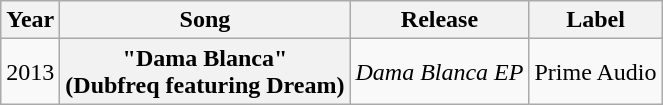<table class="wikitable plainrowheaders" style="text-align:center;">
<tr>
<th scope="col">Year</th>
<th scope="col">Song</th>
<th scope="col">Release</th>
<th scope="col">Label</th>
</tr>
<tr>
<td>2013</td>
<th scope="row">"Dama Blanca"<br><span>(Dubfreq featuring Dream)</span></th>
<td><em>Dama Blanca EP</em></td>
<td>Prime Audio</td>
</tr>
</table>
